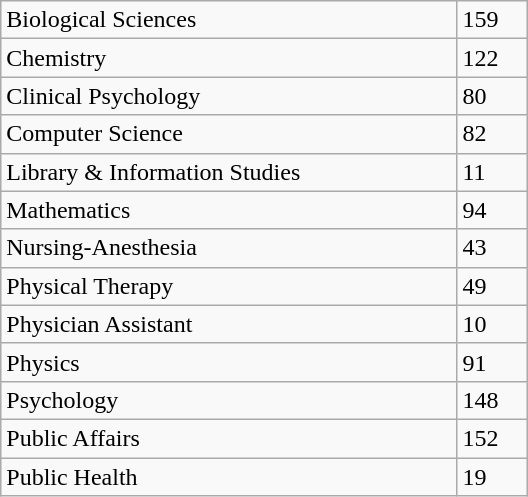<table class="wikitable floatright" style="width: 22em;">
<tr>
<td>Biological Sciences</td>
<td>159</td>
</tr>
<tr>
<td>Chemistry</td>
<td>122</td>
</tr>
<tr>
<td>Clinical Psychology</td>
<td>80</td>
</tr>
<tr>
<td>Computer Science</td>
<td>82</td>
</tr>
<tr>
<td>Library & Information Studies</td>
<td>11</td>
</tr>
<tr>
<td>Mathematics</td>
<td>94</td>
</tr>
<tr>
<td>Nursing-Anesthesia</td>
<td>43</td>
</tr>
<tr>
<td>Physical Therapy</td>
<td>49</td>
</tr>
<tr>
<td>Physician Assistant</td>
<td>10</td>
</tr>
<tr>
<td>Physics</td>
<td>91</td>
</tr>
<tr>
<td>Psychology</td>
<td>148</td>
</tr>
<tr>
<td>Public Affairs</td>
<td>152</td>
</tr>
<tr>
<td>Public Health</td>
<td>19</td>
</tr>
</table>
